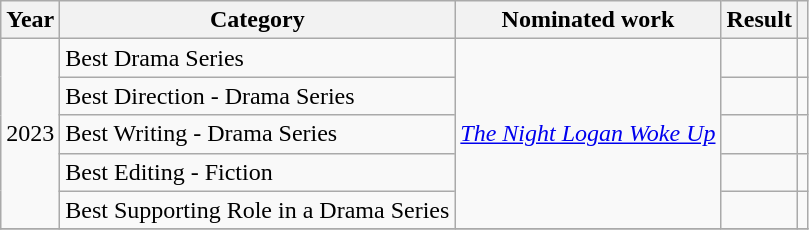<table class="wikitable sortable">
<tr>
<th>Year</th>
<th>Category</th>
<th>Nominated work</th>
<th>Result</th>
<th></th>
</tr>
<tr>
<td rowspan="5">2023</td>
<td>Best Drama Series</td>
<td rowspan="5"><em><a href='#'>The Night Logan Woke Up</a></em></td>
<td></td>
<td></td>
</tr>
<tr>
<td>Best Direction - Drama Series</td>
<td></td>
<td></td>
</tr>
<tr>
<td>Best Writing - Drama Series</td>
<td></td>
<td></td>
</tr>
<tr>
<td>Best Editing - Fiction</td>
<td></td>
<td></td>
</tr>
<tr>
<td>Best Supporting Role in a Drama Series</td>
<td></td>
<td></td>
</tr>
<tr>
</tr>
</table>
